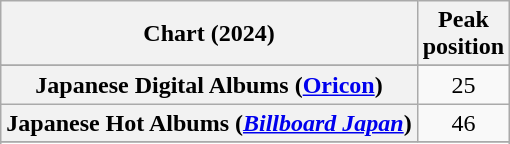<table class="wikitable sortable plainrowheaders" style="text-align:center">
<tr>
<th scope="col">Chart (2024)</th>
<th scope="col">Peak<br>position</th>
</tr>
<tr>
</tr>
<tr>
</tr>
<tr>
<th scope="row">Japanese Digital Albums (<a href='#'>Oricon</a>)</th>
<td>25</td>
</tr>
<tr>
<th scope="row">Japanese Hot Albums (<em><a href='#'>Billboard Japan</a></em>)</th>
<td>46</td>
</tr>
<tr>
</tr>
<tr>
</tr>
<tr>
</tr>
<tr>
</tr>
</table>
